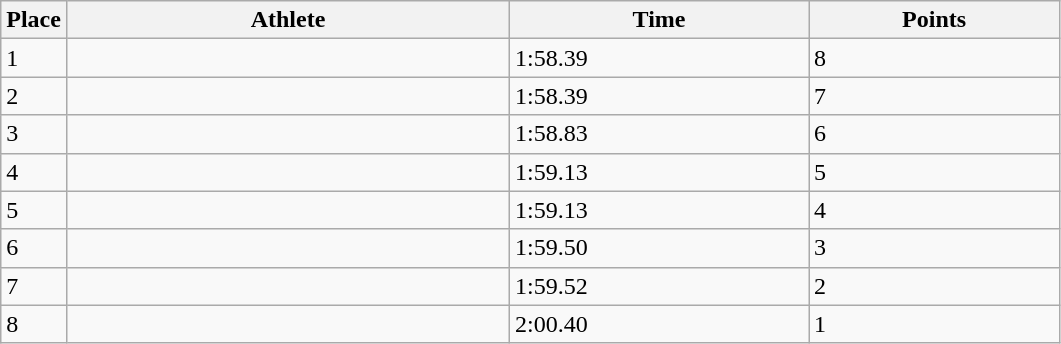<table class=wikitable>
<tr>
<th>Place</th>
<th style="width:18em">Athlete</th>
<th style="width:12em">Time</th>
<th style="width:10em">Points</th>
</tr>
<tr>
<td>1</td>
<td></td>
<td>1:58.39</td>
<td>8</td>
</tr>
<tr>
<td>2</td>
<td></td>
<td>1:58.39</td>
<td>7</td>
</tr>
<tr>
<td>3</td>
<td></td>
<td>1:58.83</td>
<td>6</td>
</tr>
<tr>
<td>4</td>
<td></td>
<td>1:59.13</td>
<td>5</td>
</tr>
<tr>
<td>5</td>
<td></td>
<td>1:59.13</td>
<td>4</td>
</tr>
<tr>
<td>6</td>
<td></td>
<td>1:59.50</td>
<td>3</td>
</tr>
<tr>
<td>7</td>
<td></td>
<td>1:59.52 </td>
<td>2</td>
</tr>
<tr>
<td>8</td>
<td></td>
<td>2:00.40</td>
<td>1</td>
</tr>
</table>
